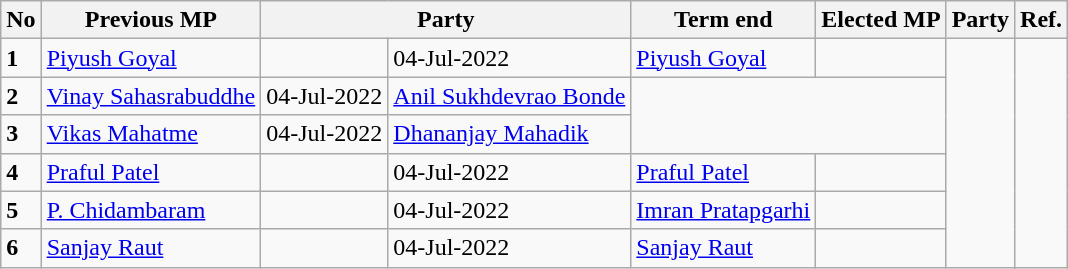<table class="wikitable sortable">
<tr>
<th>No</th>
<th>Previous MP</th>
<th colspan="2">Party</th>
<th>Term end</th>
<th>Elected MP</th>
<th colspan="2">Party</th>
<th>Ref.</th>
</tr>
<tr>
<td><strong>1</strong></td>
<td><a href='#'>Piyush Goyal</a></td>
<td></td>
<td>04-Jul-2022</td>
<td><a href='#'>Piyush Goyal</a></td>
<td></td>
<td rowspan="6"></td>
</tr>
<tr>
<td><strong>2</strong></td>
<td><a href='#'>Vinay Sahasrabuddhe</a></td>
<td>04-Jul-2022</td>
<td><a href='#'>Anil Sukhdevrao Bonde</a></td>
</tr>
<tr>
<td><strong>3</strong></td>
<td><a href='#'>Vikas Mahatme</a></td>
<td>04-Jul-2022</td>
<td><a href='#'>Dhananjay Mahadik</a></td>
</tr>
<tr>
<td><strong>4</strong></td>
<td><a href='#'>Praful Patel</a></td>
<td></td>
<td>04-Jul-2022</td>
<td><a href='#'>Praful Patel</a></td>
<td></td>
</tr>
<tr>
<td><strong>5</strong></td>
<td><a href='#'>P. Chidambaram</a></td>
<td></td>
<td>04-Jul-2022</td>
<td><a href='#'>Imran Pratapgarhi</a></td>
<td></td>
</tr>
<tr>
<td><strong>6</strong></td>
<td><a href='#'>Sanjay Raut</a></td>
<td></td>
<td>04-Jul-2022</td>
<td><a href='#'>Sanjay Raut</a></td>
<td></td>
</tr>
</table>
